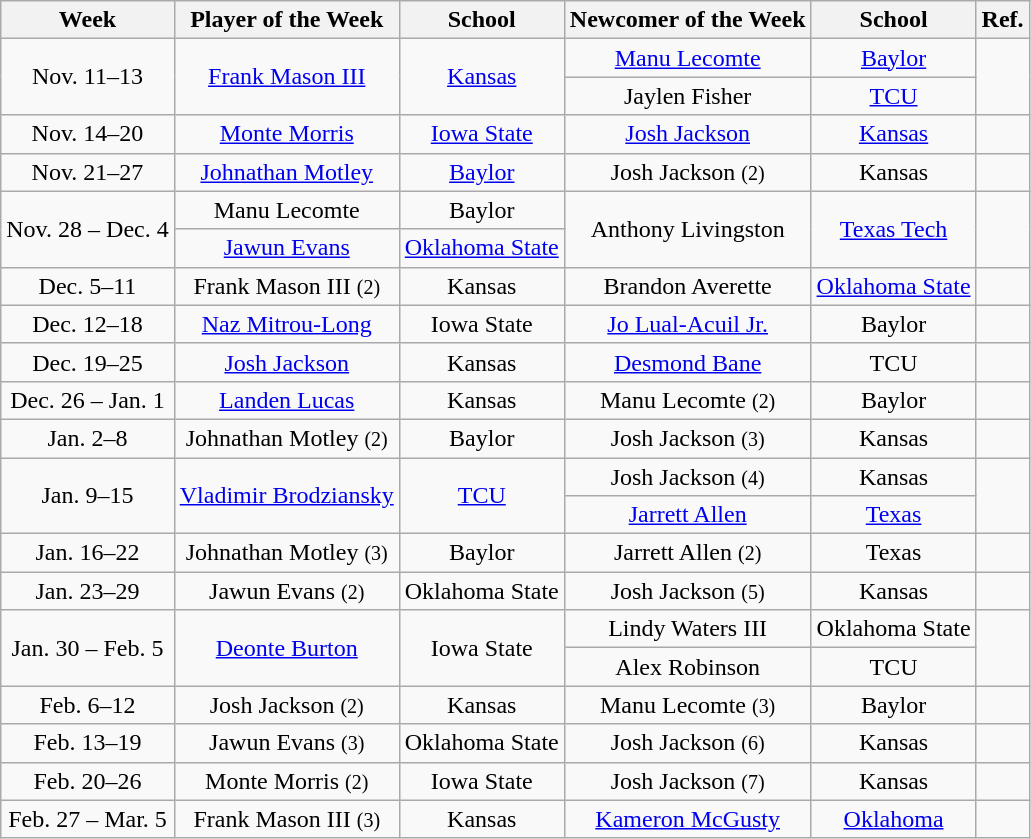<table class=wikitable style="text-align:center">
<tr>
<th>Week</th>
<th>Player of the Week</th>
<th>School</th>
<th>Newcomer of the Week</th>
<th>School</th>
<th>Ref.</th>
</tr>
<tr>
<td rowspan=2>Nov. 11–13</td>
<td rowspan=2><a href='#'>Frank Mason III</a></td>
<td rowspan=2><a href='#'>Kansas</a></td>
<td><a href='#'>Manu Lecomte</a></td>
<td><a href='#'>Baylor</a></td>
<td rowspan=2 align=center></td>
</tr>
<tr>
<td>Jaylen Fisher</td>
<td><a href='#'>TCU</a></td>
</tr>
<tr>
<td>Nov. 14–20</td>
<td><a href='#'>Monte Morris</a></td>
<td><a href='#'>Iowa State</a></td>
<td><a href='#'>Josh Jackson</a></td>
<td><a href='#'>Kansas</a></td>
<td align=center></td>
</tr>
<tr>
<td>Nov. 21–27</td>
<td><a href='#'>Johnathan Motley</a></td>
<td><a href='#'>Baylor</a></td>
<td>Josh Jackson <small>(2)</small></td>
<td>Kansas</td>
<td align=center></td>
</tr>
<tr>
<td rowspan=2>Nov. 28 – Dec. 4</td>
<td>Manu Lecomte</td>
<td>Baylor</td>
<td rowspan=2>Anthony Livingston</td>
<td rowspan=2><a href='#'>Texas Tech</a></td>
<td rowspan=2 align=center></td>
</tr>
<tr>
<td><a href='#'>Jawun Evans</a></td>
<td><a href='#'>Oklahoma State</a></td>
</tr>
<tr>
<td>Dec. 5–11</td>
<td>Frank Mason III <small>(2)</small></td>
<td>Kansas</td>
<td>Brandon Averette</td>
<td><a href='#'>Oklahoma State</a></td>
<td align=center></td>
</tr>
<tr>
<td>Dec. 12–18</td>
<td><a href='#'>Naz Mitrou-Long</a></td>
<td>Iowa State</td>
<td><a href='#'>Jo Lual-Acuil Jr.</a></td>
<td>Baylor</td>
<td align=center></td>
</tr>
<tr>
<td>Dec. 19–25</td>
<td><a href='#'>Josh Jackson</a></td>
<td>Kansas</td>
<td><a href='#'>Desmond Bane</a></td>
<td>TCU</td>
<td align=center></td>
</tr>
<tr>
<td>Dec. 26 – Jan. 1</td>
<td><a href='#'>Landen Lucas</a></td>
<td>Kansas</td>
<td>Manu Lecomte <small>(2)</small></td>
<td>Baylor</td>
<td align=center></td>
</tr>
<tr>
<td>Jan. 2–8</td>
<td>Johnathan Motley <small>(2)</small></td>
<td>Baylor</td>
<td>Josh Jackson <small>(3)</small></td>
<td>Kansas</td>
<td align=center></td>
</tr>
<tr>
<td rowspan=2>Jan. 9–15</td>
<td rowspan=2><a href='#'>Vladimir Brodziansky</a></td>
<td rowspan=2><a href='#'>TCU</a></td>
<td>Josh Jackson <small>(4)</small></td>
<td>Kansas</td>
<td rowspan=2 align=center></td>
</tr>
<tr>
<td><a href='#'>Jarrett Allen</a></td>
<td><a href='#'>Texas</a></td>
</tr>
<tr>
<td>Jan. 16–22</td>
<td>Johnathan Motley <small>(3)</small></td>
<td>Baylor</td>
<td>Jarrett Allen <small>(2)</small></td>
<td>Texas</td>
<td align=center></td>
</tr>
<tr>
<td>Jan. 23–29</td>
<td>Jawun Evans <small>(2)</small></td>
<td>Oklahoma State</td>
<td>Josh Jackson <small>(5)</small></td>
<td>Kansas</td>
<td align=center></td>
</tr>
<tr>
<td rowspan=2>Jan. 30 – Feb. 5</td>
<td rowspan=2><a href='#'>Deonte Burton</a></td>
<td rowspan=2>Iowa State</td>
<td>Lindy Waters III</td>
<td>Oklahoma State</td>
<td rowspan=2 align=center></td>
</tr>
<tr>
<td>Alex Robinson</td>
<td>TCU</td>
</tr>
<tr>
<td>Feb. 6–12</td>
<td>Josh Jackson <small>(2)</small></td>
<td>Kansas</td>
<td>Manu Lecomte <small>(3)</small></td>
<td>Baylor</td>
<td align=center></td>
</tr>
<tr>
<td>Feb. 13–19</td>
<td>Jawun Evans <small>(3)</small></td>
<td>Oklahoma State</td>
<td>Josh Jackson <small>(6)</small></td>
<td>Kansas</td>
<td align=center></td>
</tr>
<tr>
<td>Feb. 20–26</td>
<td>Monte Morris <small>(2)</small></td>
<td>Iowa State</td>
<td>Josh Jackson <small>(7)</small></td>
<td>Kansas</td>
<td align=center></td>
</tr>
<tr>
<td>Feb. 27 – Mar. 5</td>
<td>Frank Mason III <small>(3)</small></td>
<td>Kansas</td>
<td><a href='#'>Kameron McGusty</a></td>
<td><a href='#'>Oklahoma</a></td>
<td align=center></td>
</tr>
</table>
